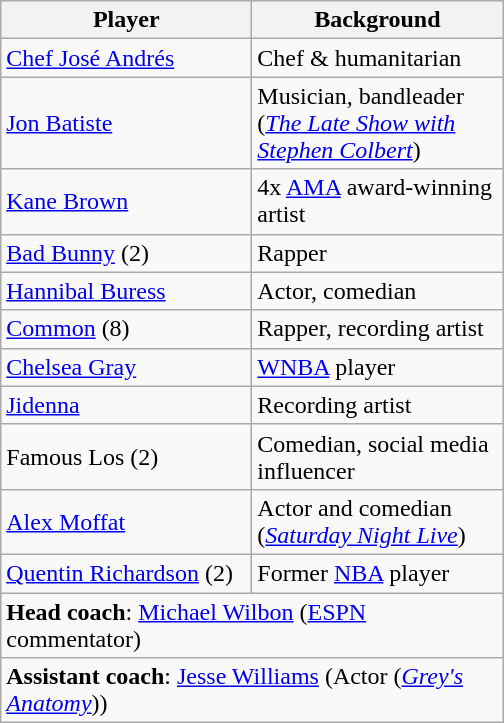<table class="wikitable">
<tr>
<th width=160>Player</th>
<th width=160>Background</th>
</tr>
<tr>
<td><a href='#'>Chef José Andrés</a></td>
<td>Chef & humanitarian</td>
</tr>
<tr>
<td><a href='#'>Jon Batiste</a></td>
<td>Musician, bandleader (<em><a href='#'>The Late Show with Stephen Colbert</a></em>)</td>
</tr>
<tr>
<td><a href='#'>Kane Brown</a></td>
<td>4x <a href='#'>AMA</a> award-winning artist</td>
</tr>
<tr>
<td><a href='#'>Bad Bunny</a> (2)</td>
<td>Rapper</td>
</tr>
<tr>
<td><a href='#'>Hannibal Buress</a></td>
<td>Actor, comedian</td>
</tr>
<tr>
<td><a href='#'>Common</a> (8)</td>
<td>Rapper, recording artist</td>
</tr>
<tr>
<td><a href='#'>Chelsea Gray</a></td>
<td><a href='#'>WNBA</a> player</td>
</tr>
<tr>
<td><a href='#'>Jidenna</a></td>
<td>Recording artist</td>
</tr>
<tr>
<td>Famous Los (2)</td>
<td>Comedian, social media influencer</td>
</tr>
<tr>
<td><a href='#'>Alex Moffat</a></td>
<td>Actor and comedian (<em><a href='#'>Saturday Night Live</a></em>)</td>
</tr>
<tr>
<td><a href='#'>Quentin Richardson</a> (2)</td>
<td>Former <a href='#'>NBA</a> player</td>
</tr>
<tr>
<td colspan="3"><strong>Head coach</strong>: <a href='#'>Michael Wilbon</a> (<a href='#'>ESPN</a> commentator)</td>
</tr>
<tr>
<td colspan="3"><strong>Assistant coach</strong>: <a href='#'>Jesse Williams</a> (Actor (<em><a href='#'>Grey's Anatomy</a></em>))</td>
</tr>
</table>
